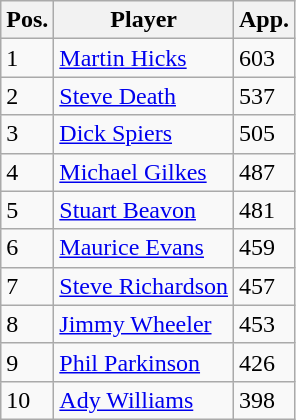<table class="wikitable" border="1">
<tr>
<th>Pos.</th>
<th>Player</th>
<th>App.</th>
</tr>
<tr>
<td>1</td>
<td> <a href='#'>Martin Hicks</a></td>
<td>603</td>
</tr>
<tr>
<td>2</td>
<td> <a href='#'>Steve Death</a></td>
<td>537</td>
</tr>
<tr>
<td>3</td>
<td> <a href='#'>Dick Spiers</a></td>
<td>505</td>
</tr>
<tr>
<td>4</td>
<td> <a href='#'>Michael Gilkes</a></td>
<td>487</td>
</tr>
<tr>
<td>5</td>
<td> <a href='#'>Stuart Beavon</a></td>
<td>481</td>
</tr>
<tr>
<td>6</td>
<td> <a href='#'>Maurice Evans</a></td>
<td>459</td>
</tr>
<tr>
<td>7</td>
<td> <a href='#'>Steve Richardson</a></td>
<td>457</td>
</tr>
<tr>
<td>8</td>
<td> <a href='#'>Jimmy Wheeler</a></td>
<td>453</td>
</tr>
<tr>
<td>9</td>
<td> <a href='#'>Phil Parkinson</a></td>
<td>426</td>
</tr>
<tr>
<td>10</td>
<td> <a href='#'>Ady Williams</a></td>
<td>398</td>
</tr>
</table>
